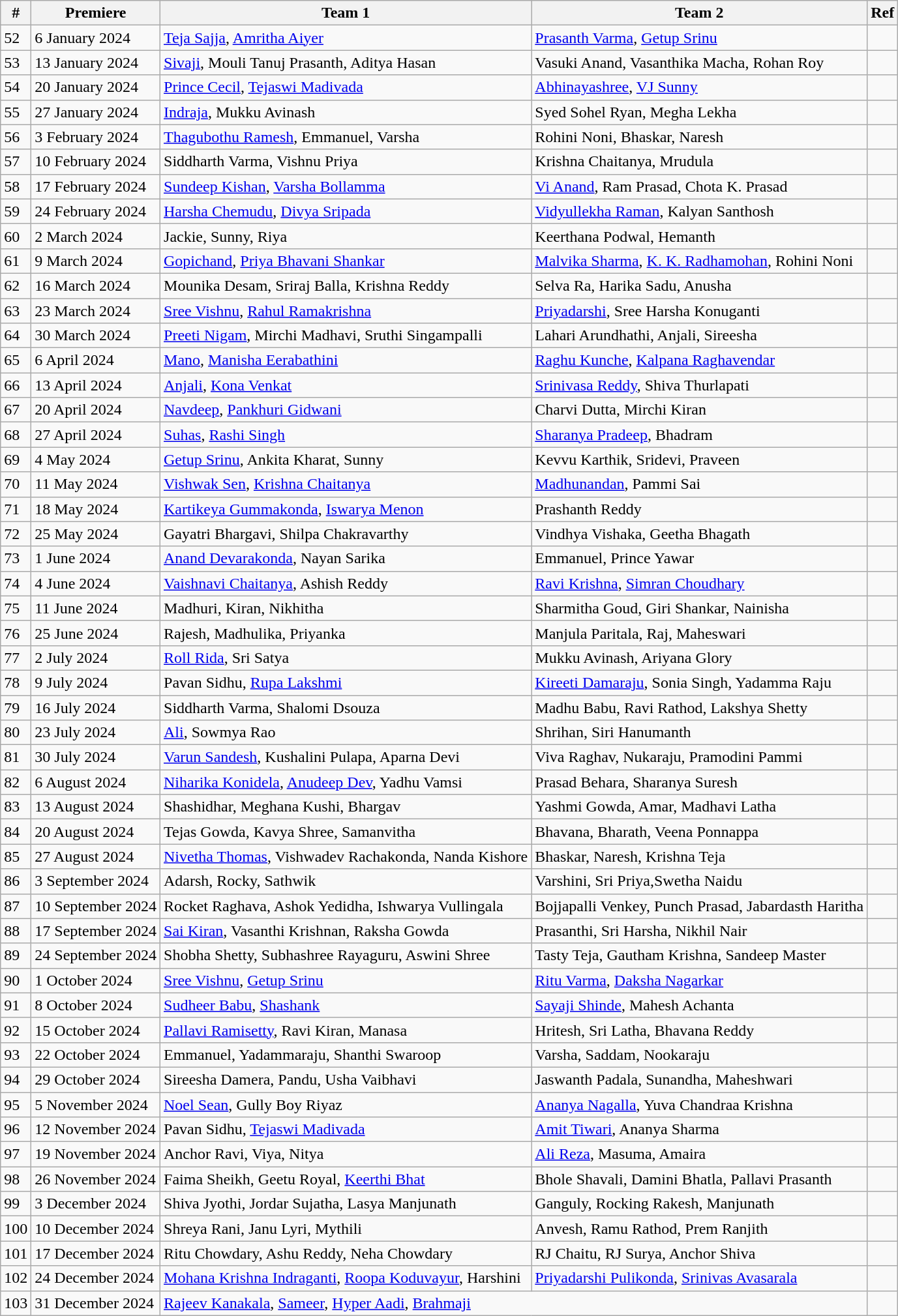<table class="wikitable">
<tr>
<th>#</th>
<th>Premiere</th>
<th>Team 1</th>
<th>Team 2</th>
<th>Ref</th>
</tr>
<tr>
<td>52</td>
<td>6 January 2024</td>
<td><a href='#'>Teja Sajja</a>, <a href='#'>Amritha Aiyer</a></td>
<td><a href='#'>Prasanth Varma</a>, <a href='#'>Getup Srinu</a></td>
<td></td>
</tr>
<tr>
<td>53</td>
<td>13 January 2024</td>
<td><a href='#'>Sivaji</a>, Mouli Tanuj Prasanth, Aditya Hasan</td>
<td>Vasuki Anand, Vasanthika Macha, Rohan Roy</td>
<td></td>
</tr>
<tr>
<td>54</td>
<td>20 January 2024</td>
<td><a href='#'>Prince Cecil</a>, <a href='#'>Tejaswi Madivada</a></td>
<td><a href='#'>Abhinayashree</a>, <a href='#'>VJ Sunny</a></td>
<td></td>
</tr>
<tr>
<td>55</td>
<td>27 January 2024</td>
<td><a href='#'>Indraja</a>, Mukku Avinash</td>
<td>Syed Sohel Ryan, Megha Lekha</td>
<td></td>
</tr>
<tr>
<td>56</td>
<td>3 February 2024</td>
<td><a href='#'>Thagubothu Ramesh</a>, Emmanuel, Varsha</td>
<td>Rohini Noni, Bhaskar, Naresh</td>
<td></td>
</tr>
<tr>
<td>57</td>
<td>10 February 2024</td>
<td>Siddharth Varma, Vishnu Priya</td>
<td>Krishna Chaitanya, Mrudula</td>
<td></td>
</tr>
<tr>
<td>58</td>
<td>17 February 2024</td>
<td><a href='#'>Sundeep Kishan</a>, <a href='#'>Varsha Bollamma</a></td>
<td><a href='#'>Vi Anand</a>, Ram Prasad, Chota K. Prasad</td>
<td></td>
</tr>
<tr>
<td>59</td>
<td>24 February 2024</td>
<td><a href='#'>Harsha Chemudu</a>, <a href='#'>Divya Sripada</a></td>
<td><a href='#'>Vidyullekha Raman</a>, Kalyan Santhosh</td>
<td></td>
</tr>
<tr>
<td>60</td>
<td>2 March 2024</td>
<td>Jackie, Sunny, Riya</td>
<td>Keerthana Podwal, Hemanth</td>
<td></td>
</tr>
<tr>
<td>61</td>
<td>9 March 2024</td>
<td><a href='#'>Gopichand</a>, <a href='#'>Priya Bhavani Shankar</a></td>
<td><a href='#'>Malvika Sharma</a>, <a href='#'>K. K. Radhamohan</a>, Rohini Noni</td>
<td></td>
</tr>
<tr>
<td>62</td>
<td>16 March 2024</td>
<td>Mounika Desam, Sriraj Balla, Krishna Reddy</td>
<td>Selva Ra, Harika Sadu, Anusha</td>
<td></td>
</tr>
<tr>
<td>63</td>
<td>23 March 2024</td>
<td><a href='#'>Sree Vishnu</a>, <a href='#'>Rahul Ramakrishna</a></td>
<td><a href='#'>Priyadarshi</a>, Sree Harsha Konuganti</td>
<td></td>
</tr>
<tr>
<td>64</td>
<td>30 March 2024</td>
<td><a href='#'>Preeti Nigam</a>, Mirchi Madhavi, Sruthi Singampalli</td>
<td>Lahari Arundhathi, Anjali, Sireesha</td>
<td></td>
</tr>
<tr>
<td>65</td>
<td>6 April 2024</td>
<td><a href='#'>Mano</a>, <a href='#'>Manisha Eerabathini</a></td>
<td><a href='#'>Raghu Kunche</a>, <a href='#'>Kalpana Raghavendar</a></td>
<td></td>
</tr>
<tr>
<td>66</td>
<td>13 April 2024</td>
<td><a href='#'>Anjali</a>, <a href='#'>Kona Venkat</a></td>
<td><a href='#'>Srinivasa Reddy</a>, Shiva Thurlapati</td>
<td></td>
</tr>
<tr>
<td>67</td>
<td>20 April 2024</td>
<td><a href='#'>Navdeep</a>, <a href='#'>Pankhuri Gidwani</a></td>
<td>Charvi Dutta, Mirchi Kiran</td>
<td></td>
</tr>
<tr>
<td>68</td>
<td>27 April 2024</td>
<td><a href='#'>Suhas</a>, <a href='#'>Rashi Singh</a></td>
<td><a href='#'>Sharanya Pradeep</a>, Bhadram</td>
<td></td>
</tr>
<tr>
<td>69</td>
<td>4 May 2024</td>
<td><a href='#'>Getup Srinu</a>, Ankita Kharat, Sunny</td>
<td>Kevvu Karthik, Sridevi, Praveen</td>
<td></td>
</tr>
<tr>
<td>70</td>
<td>11 May 2024</td>
<td><a href='#'>Vishwak Sen</a>, <a href='#'>Krishna Chaitanya</a></td>
<td><a href='#'>Madhunandan</a>, Pammi Sai</td>
<td></td>
</tr>
<tr>
<td>71</td>
<td>18 May 2024</td>
<td><a href='#'>Kartikeya Gummakonda</a>, <a href='#'>Iswarya Menon</a></td>
<td>Prashanth Reddy</td>
<td></td>
</tr>
<tr>
<td>72</td>
<td>25 May 2024</td>
<td>Gayatri Bhargavi, Shilpa Chakravarthy</td>
<td>Vindhya Vishaka, Geetha Bhagath</td>
<td></td>
</tr>
<tr>
<td>73</td>
<td>1 June 2024</td>
<td><a href='#'>Anand Devarakonda</a>, Nayan Sarika</td>
<td>Emmanuel, Prince Yawar</td>
<td></td>
</tr>
<tr>
<td>74</td>
<td>4 June 2024</td>
<td><a href='#'>Vaishnavi Chaitanya</a>, Ashish Reddy</td>
<td><a href='#'>Ravi Krishna</a>, <a href='#'>Simran Choudhary</a></td>
<td></td>
</tr>
<tr>
<td>75</td>
<td>11 June 2024</td>
<td>Madhuri, Kiran, Nikhitha</td>
<td>Sharmitha Goud, Giri Shankar, Nainisha</td>
<td></td>
</tr>
<tr>
<td>76</td>
<td>25 June 2024</td>
<td>Rajesh, Madhulika, Priyanka</td>
<td>Manjula Paritala, Raj, Maheswari</td>
<td></td>
</tr>
<tr>
<td>77</td>
<td>2 July 2024</td>
<td><a href='#'>Roll Rida</a>, Sri Satya</td>
<td>Mukku Avinash, Ariyana Glory</td>
<td></td>
</tr>
<tr>
<td>78</td>
<td>9 July 2024</td>
<td>Pavan Sidhu, <a href='#'>Rupa Lakshmi</a></td>
<td><a href='#'>Kireeti Damaraju</a>, Sonia Singh, Yadamma Raju</td>
<td></td>
</tr>
<tr>
<td>79</td>
<td>16 July 2024</td>
<td>Siddharth Varma, Shalomi Dsouza</td>
<td>Madhu Babu, Ravi Rathod, Lakshya Shetty</td>
<td></td>
</tr>
<tr>
<td>80</td>
<td>23 July 2024</td>
<td><a href='#'>Ali</a>, Sowmya Rao</td>
<td>Shrihan, Siri Hanumanth</td>
<td></td>
</tr>
<tr>
<td>81</td>
<td>30 July 2024</td>
<td><a href='#'>Varun Sandesh</a>, Kushalini Pulapa, Aparna Devi</td>
<td>Viva Raghav, Nukaraju, Pramodini Pammi</td>
<td></td>
</tr>
<tr>
<td>82</td>
<td>6 August 2024</td>
<td><a href='#'>Niharika Konidela</a>, <a href='#'>Anudeep Dev</a>, Yadhu Vamsi</td>
<td>Prasad Behara, Sharanya Suresh</td>
<td></td>
</tr>
<tr>
<td>83</td>
<td>13 August 2024</td>
<td>Shashidhar, Meghana Kushi, Bhargav</td>
<td>Yashmi Gowda, Amar, Madhavi Latha</td>
<td></td>
</tr>
<tr>
<td>84</td>
<td>20 August 2024</td>
<td>Tejas Gowda, Kavya Shree, Samanvitha</td>
<td>Bhavana, Bharath, Veena Ponnappa</td>
<td></td>
</tr>
<tr>
<td>85</td>
<td>27 August 2024</td>
<td><a href='#'>Nivetha Thomas</a>, Vishwadev Rachakonda, Nanda Kishore</td>
<td>Bhaskar, Naresh, Krishna Teja</td>
<td></td>
</tr>
<tr>
<td>86</td>
<td>3 September 2024</td>
<td>Adarsh, Rocky, Sathwik</td>
<td>Varshini, Sri Priya,Swetha Naidu</td>
<td></td>
</tr>
<tr>
<td>87</td>
<td>10 September 2024</td>
<td>Rocket Raghava, Ashok Yedidha, Ishwarya Vullingala</td>
<td>Bojjapalli Venkey, Punch Prasad, Jabardasth Haritha</td>
<td></td>
</tr>
<tr>
<td>88</td>
<td>17 September 2024</td>
<td><a href='#'>Sai Kiran</a>, Vasanthi Krishnan, Raksha Gowda</td>
<td>Prasanthi, Sri Harsha, Nikhil Nair</td>
<td></td>
</tr>
<tr>
<td>89</td>
<td>24 September 2024</td>
<td>Shobha Shetty, Subhashree Rayaguru, Aswini Shree</td>
<td>Tasty Teja, Gautham Krishna, Sandeep Master</td>
<td></td>
</tr>
<tr>
<td>90</td>
<td>1 October 2024</td>
<td><a href='#'>Sree Vishnu</a>, <a href='#'>Getup Srinu</a></td>
<td><a href='#'>Ritu Varma</a>, <a href='#'>Daksha Nagarkar</a></td>
<td></td>
</tr>
<tr>
<td>91</td>
<td>8 October 2024</td>
<td><a href='#'>Sudheer Babu</a>, <a href='#'>Shashank</a></td>
<td><a href='#'>Sayaji Shinde</a>, Mahesh Achanta</td>
<td></td>
</tr>
<tr>
<td>92</td>
<td>15 October 2024</td>
<td><a href='#'>Pallavi Ramisetty</a>, Ravi Kiran, Manasa</td>
<td>Hritesh, Sri Latha, Bhavana Reddy</td>
<td></td>
</tr>
<tr>
<td>93</td>
<td>22 October 2024</td>
<td>Emmanuel, Yadammaraju, Shanthi Swaroop</td>
<td>Varsha, Saddam, Nookaraju</td>
<td></td>
</tr>
<tr>
<td>94</td>
<td>29 October 2024</td>
<td>Sireesha Damera, Pandu, Usha Vaibhavi</td>
<td>Jaswanth Padala, Sunandha, Maheshwari</td>
<td></td>
</tr>
<tr>
<td>95</td>
<td>5 November 2024</td>
<td><a href='#'>Noel Sean</a>, Gully Boy Riyaz</td>
<td><a href='#'>Ananya Nagalla</a>, Yuva Chandraa Krishna</td>
<td></td>
</tr>
<tr>
<td>96</td>
<td>12 November 2024</td>
<td>Pavan Sidhu, <a href='#'>Tejaswi Madivada</a></td>
<td><a href='#'>Amit Tiwari</a>, Ananya Sharma</td>
<td></td>
</tr>
<tr>
<td>97</td>
<td>19 November 2024</td>
<td>Anchor Ravi, Viya, Nitya</td>
<td><a href='#'>Ali Reza</a>, Masuma, Amaira</td>
<td></td>
</tr>
<tr>
<td>98</td>
<td>26 November 2024</td>
<td>Faima Sheikh, Geetu Royal, <a href='#'>Keerthi Bhat</a></td>
<td>Bhole Shavali, Damini Bhatla, Pallavi Prasanth</td>
<td></td>
</tr>
<tr>
<td>99</td>
<td>3 December 2024</td>
<td>Shiva Jyothi, Jordar Sujatha, Lasya Manjunath</td>
<td>Ganguly, Rocking Rakesh, Manjunath</td>
<td></td>
</tr>
<tr>
<td>100</td>
<td>10 December 2024</td>
<td>Shreya Rani, Janu Lyri, Mythili</td>
<td>Anvesh, Ramu Rathod, Prem Ranjith</td>
<td></td>
</tr>
<tr>
<td>101</td>
<td>17 December 2024</td>
<td>Ritu Chowdary, Ashu Reddy, Neha Chowdary</td>
<td>RJ Chaitu, RJ Surya, Anchor Shiva</td>
<td></td>
</tr>
<tr>
<td>102</td>
<td>24 December 2024</td>
<td><a href='#'>Mohana Krishna Indraganti</a>, <a href='#'>Roopa Koduvayur</a>, Harshini</td>
<td><a href='#'>Priyadarshi Pulikonda</a>, <a href='#'>Srinivas Avasarala</a></td>
<td></td>
</tr>
<tr>
<td>103</td>
<td>31 December 2024</td>
<td colspan="2"><a href='#'>Rajeev Kanakala</a>, <a href='#'>Sameer</a>, <a href='#'>Hyper Aadi</a>, <a href='#'>Brahmaji</a></td>
<td></td>
</tr>
</table>
